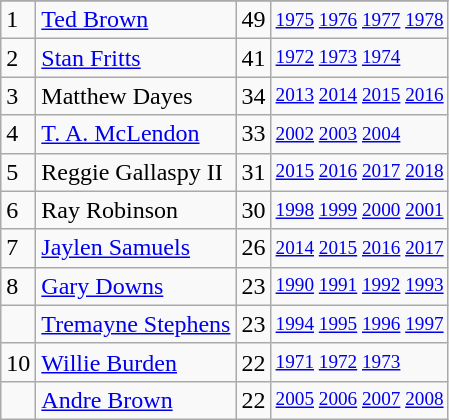<table class="wikitable">
<tr>
</tr>
<tr>
<td>1</td>
<td><a href='#'>Ted Brown</a></td>
<td>49</td>
<td style="font-size:80%;"><a href='#'>1975</a> <a href='#'>1976</a> <a href='#'>1977</a> <a href='#'>1978</a></td>
</tr>
<tr>
<td>2</td>
<td><a href='#'>Stan Fritts</a></td>
<td>41</td>
<td style="font-size:80%;"><a href='#'>1972</a> <a href='#'>1973</a> <a href='#'>1974</a></td>
</tr>
<tr>
<td>3</td>
<td>Matthew Dayes</td>
<td>34</td>
<td style="font-size:80%;"><a href='#'>2013</a> <a href='#'>2014</a> <a href='#'>2015</a> <a href='#'>2016</a></td>
</tr>
<tr>
<td>4</td>
<td><a href='#'>T. A. McLendon</a></td>
<td>33</td>
<td style="font-size:80%;"><a href='#'>2002</a> <a href='#'>2003</a> <a href='#'>2004</a></td>
</tr>
<tr>
<td>5</td>
<td>Reggie Gallaspy II</td>
<td>31</td>
<td style="font-size:80%;"><a href='#'>2015</a> <a href='#'>2016</a> <a href='#'>2017</a> <a href='#'>2018</a></td>
</tr>
<tr>
<td>6</td>
<td>Ray Robinson</td>
<td>30</td>
<td style="font-size:80%;"><a href='#'>1998</a> <a href='#'>1999</a> <a href='#'>2000</a> <a href='#'>2001</a></td>
</tr>
<tr>
<td>7</td>
<td><a href='#'>Jaylen Samuels</a></td>
<td>26</td>
<td style="font-size:80%;"><a href='#'>2014</a> <a href='#'>2015</a> <a href='#'>2016</a> <a href='#'>2017</a></td>
</tr>
<tr>
<td>8</td>
<td><a href='#'>Gary Downs</a></td>
<td>23</td>
<td style="font-size:80%;"><a href='#'>1990</a> <a href='#'>1991</a> <a href='#'>1992</a> <a href='#'>1993</a></td>
</tr>
<tr>
<td></td>
<td><a href='#'>Tremayne Stephens</a></td>
<td>23</td>
<td style="font-size:80%;"><a href='#'>1994</a> <a href='#'>1995</a> <a href='#'>1996</a> <a href='#'>1997</a></td>
</tr>
<tr>
<td>10</td>
<td><a href='#'>Willie Burden</a></td>
<td>22</td>
<td style="font-size:80%;"><a href='#'>1971</a> <a href='#'>1972</a> <a href='#'>1973</a></td>
</tr>
<tr>
<td></td>
<td><a href='#'>Andre Brown</a></td>
<td>22</td>
<td style="font-size:80%;"><a href='#'>2005</a> <a href='#'>2006</a> <a href='#'>2007</a> <a href='#'>2008</a></td>
</tr>
</table>
